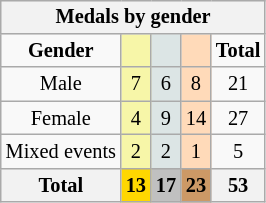<table class="wikitable" style="font-size:85%; float:left">
<tr style="background:#efefef;">
<th colspan=5><strong>Medals by gender</strong></th>
</tr>
<tr align=center>
<td><strong>Gender</strong></td>
<td style="background:#f7f6a8;"></td>
<td style="background:#dce5e5;"></td>
<td style="background:#ffdab9;"></td>
<td><strong>Total</strong></td>
</tr>
<tr align=center>
<td>Male</td>
<td style="background:#F7F6A8;">7</td>
<td style="background:#DCE5E5;">6</td>
<td style="background:#FFDAB9;">8</td>
<td>21</td>
</tr>
<tr align=center>
<td>Female</td>
<td style="background:#F7F6A8;">4</td>
<td style="background:#DCE5E5;">9</td>
<td style="background:#FFDAB9;">14</td>
<td>27</td>
</tr>
<tr align=center>
<td>Mixed events</td>
<td style="background:#F7F6A8;">2</td>
<td style="background:#DCE5E5;">2</td>
<td style="background:#FFDAB9;">1</td>
<td>5</td>
</tr>
<tr align=center>
<th><strong>Total</strong></th>
<th style="background:gold;"><strong>13</strong></th>
<th style="background:silver;"><strong>17</strong></th>
<th style="background:#c96;"><strong>23</strong></th>
<th><strong>53</strong></th>
</tr>
</table>
